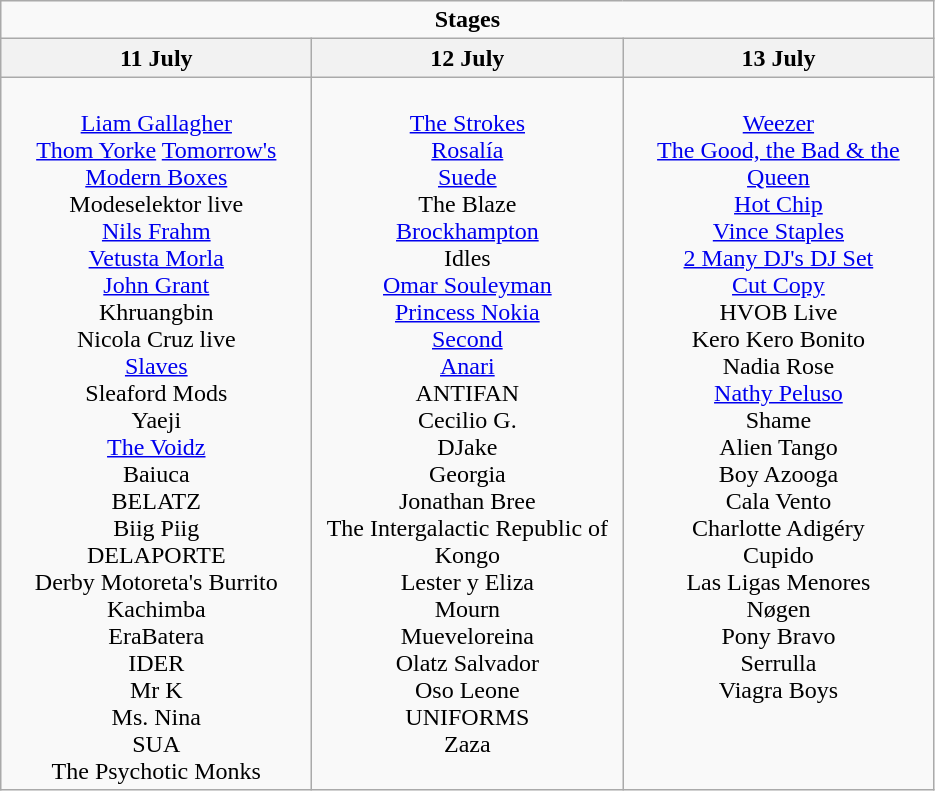<table class="wikitable">
<tr>
<td colspan="4" align="center"><strong>Stages</strong></td>
</tr>
<tr>
<th>11 July</th>
<th>12 July</th>
<th>13 July</th>
</tr>
<tr>
<td valign="top" align="center" width=200><br><a href='#'>Liam Gallagher</a><br><a href='#'>Thom Yorke</a> <a href='#'>Tomorrow's Modern Boxes</a><br>Modeselektor live<br><a href='#'>Nils Frahm</a><br><a href='#'>Vetusta Morla</a><br><a href='#'>John Grant</a><br>Khruangbin<br>Nicola Cruz live<br><a href='#'>Slaves</a><br>Sleaford Mods<br>Yaeji<br><a href='#'>The Voidz</a><br>Baiuca<br>BELATZ<br>Biig Piig<br>DELAPORTE<br>Derby Motoreta's Burrito Kachimba<br>EraBatera<br>IDER<br>Mr K<br>Ms. Nina<br>SUA<br>The Psychotic Monks</td>
<td valign="top" align="center" width=200><br><a href='#'>The Strokes</a><br><a href='#'>Rosalía</a><br><a href='#'>Suede</a><br>The Blaze<br><a href='#'>Brockhampton</a><br>Idles<br><a href='#'>Omar Souleyman</a><br><a href='#'>Princess Nokia</a><br><a href='#'>Second</a><br><a href='#'>Anari</a><br>ANTIFAN<br>Cecilio G.<br>DJake<br>Georgia<br>Jonathan Bree<br>The Intergalactic Republic of Kongo<br>Lester y Eliza<br>Mourn<br>Mueveloreina<br>Olatz Salvador<br>Oso Leone<br>UNIFORMS<br>Zaza</td>
<td valign="top" align="center" width=200><br><a href='#'>Weezer</a><br><a href='#'>The Good, the Bad & the Queen</a><br><a href='#'>Hot Chip</a><br><a href='#'>Vince Staples</a><br><a href='#'>2 Many DJ's DJ Set</a><br><a href='#'>Cut Copy</a><br>HVOB Live<br>Kero Kero Bonito<br>Nadia Rose<br><a href='#'>Nathy Peluso</a><br>Shame<br>Alien Tango<br>Boy Azooga<br>Cala Vento<br>Charlotte Adigéry<br>Cupido<br>Las Ligas Menores<br>Nøgen<br>Pony Bravo<br>Serrulla<br>Viagra Boys</td>
</tr>
</table>
